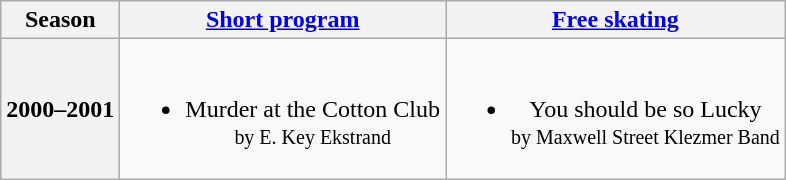<table class=wikitable style=text-align:center>
<tr>
<th>Season</th>
<th><a href='#'>Short program</a></th>
<th><a href='#'>Free skating</a></th>
</tr>
<tr>
<th>2000–2001<br></th>
<td><br><ul><li>Murder at the Cotton Club <br><small> by E. Key Ekstrand </small></li></ul></td>
<td><br><ul><li>You should be so Lucky <br><small> by Maxwell Street Klezmer Band </small></li></ul></td>
</tr>
</table>
